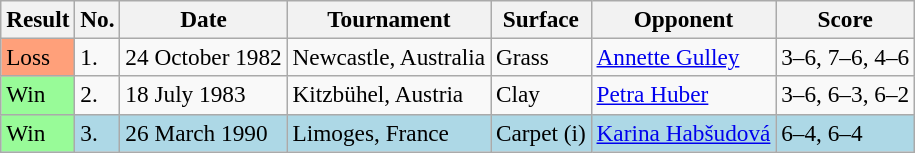<table class="wikitable" style="font-size:97%">
<tr>
<th>Result</th>
<th>No.</th>
<th>Date</th>
<th>Tournament</th>
<th>Surface</th>
<th>Opponent</th>
<th>Score</th>
</tr>
<tr>
<td style="background:#ffa07a;">Loss</td>
<td>1.</td>
<td>24 October 1982</td>
<td>Newcastle, Australia</td>
<td>Grass</td>
<td> <a href='#'>Annette Gulley</a></td>
<td>3–6, 7–6, 4–6</td>
</tr>
<tr>
<td style="background:#98fb98;">Win</td>
<td>2.</td>
<td>18 July 1983</td>
<td>Kitzbühel, Austria</td>
<td>Clay</td>
<td> <a href='#'>Petra Huber</a></td>
<td>3–6, 6–3, 6–2</td>
</tr>
<tr style="background:lightblue;">
<td style="background:#98fb98;">Win</td>
<td>3.</td>
<td>26 March 1990</td>
<td>Limoges, France</td>
<td>Carpet (i)</td>
<td> <a href='#'>Karina Habšudová</a></td>
<td>6–4, 6–4</td>
</tr>
</table>
